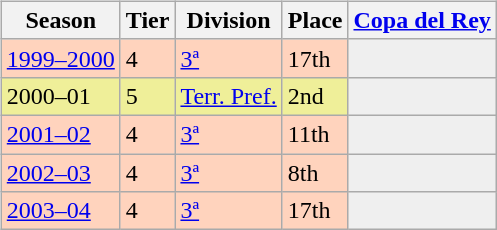<table>
<tr>
<td valign="top" width=0%><br><table class="wikitable">
<tr style="background:#f0f6fa;">
<th>Season</th>
<th>Tier</th>
<th>Division</th>
<th>Place</th>
<th><a href='#'>Copa del Rey</a></th>
</tr>
<tr>
<td style="background:#FFD3BD;"><a href='#'>1999–2000</a></td>
<td style="background:#FFD3BD;">4</td>
<td style="background:#FFD3BD;"><a href='#'>3ª</a></td>
<td style="background:#FFD3BD;">17th</td>
<td style="background:#efefef;"></td>
</tr>
<tr>
<td style="background:#EFEF99;">2000–01</td>
<td style="background:#EFEF99;">5</td>
<td style="background:#EFEF99;"><a href='#'>Terr. Pref.</a></td>
<td style="background:#EFEF99;">2nd</td>
<th style="background:#efefef;"></th>
</tr>
<tr>
<td style="background:#FFD3BD;"><a href='#'>2001–02</a></td>
<td style="background:#FFD3BD;">4</td>
<td style="background:#FFD3BD;"><a href='#'>3ª</a></td>
<td style="background:#FFD3BD;">11th</td>
<td style="background:#efefef;"></td>
</tr>
<tr>
<td style="background:#FFD3BD;"><a href='#'>2002–03</a></td>
<td style="background:#FFD3BD;">4</td>
<td style="background:#FFD3BD;"><a href='#'>3ª</a></td>
<td style="background:#FFD3BD;">8th</td>
<td style="background:#efefef;"></td>
</tr>
<tr>
<td style="background:#FFD3BD;"><a href='#'>2003–04</a></td>
<td style="background:#FFD3BD;">4</td>
<td style="background:#FFD3BD;"><a href='#'>3ª</a></td>
<td style="background:#FFD3BD;">17th</td>
<td style="background:#efefef;"></td>
</tr>
</table>
</td>
</tr>
</table>
